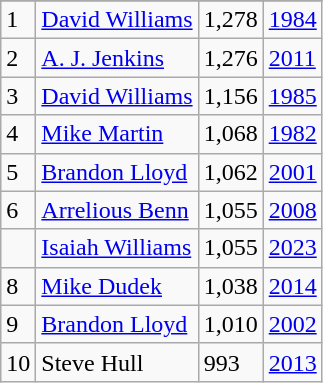<table class="wikitable">
<tr>
</tr>
<tr>
<td>1</td>
<td><a href='#'>David Williams</a></td>
<td>1,278</td>
<td><a href='#'>1984</a></td>
</tr>
<tr>
<td>2</td>
<td><a href='#'>A. J. Jenkins</a></td>
<td>1,276</td>
<td><a href='#'>2011</a></td>
</tr>
<tr>
<td>3</td>
<td><a href='#'>David Williams</a></td>
<td>1,156</td>
<td><a href='#'>1985</a></td>
</tr>
<tr>
<td>4</td>
<td><a href='#'>Mike Martin</a></td>
<td>1,068</td>
<td><a href='#'>1982</a></td>
</tr>
<tr>
<td>5</td>
<td><a href='#'>Brandon Lloyd</a></td>
<td>1,062</td>
<td><a href='#'>2001</a></td>
</tr>
<tr>
<td>6</td>
<td><a href='#'>Arrelious Benn</a></td>
<td>1,055</td>
<td><a href='#'>2008</a></td>
</tr>
<tr>
<td></td>
<td><a href='#'>Isaiah Williams</a></td>
<td>1,055</td>
<td><a href='#'>2023</a></td>
</tr>
<tr>
<td>8</td>
<td><a href='#'>Mike Dudek</a></td>
<td>1,038</td>
<td><a href='#'>2014</a></td>
</tr>
<tr>
<td>9</td>
<td><a href='#'>Brandon Lloyd</a></td>
<td>1,010</td>
<td><a href='#'>2002</a></td>
</tr>
<tr>
<td>10</td>
<td>Steve Hull</td>
<td>993</td>
<td><a href='#'>2013</a></td>
</tr>
</table>
